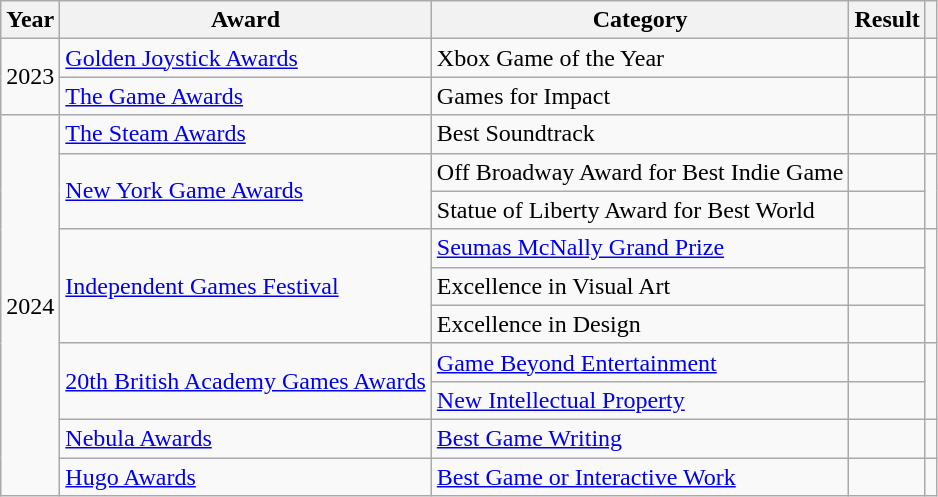<table class="wikitable sortable">
<tr>
<th>Year</th>
<th>Award</th>
<th>Category</th>
<th>Result</th>
<th></th>
</tr>
<tr>
<td style="text-align:center;" rowspan="2">2023</td>
<td><a href='#'>Golden Joystick Awards</a></td>
<td>Xbox Game of the Year</td>
<td></td>
<td style="text-align:center;"></td>
</tr>
<tr>
<td><a href='#'>The Game Awards</a></td>
<td>Games for Impact</td>
<td></td>
<td style="text-align:center;"></td>
</tr>
<tr>
<td style="text-align:center;" rowspan ="10">2024</td>
<td><a href='#'>The Steam Awards</a></td>
<td>Best Soundtrack</td>
<td></td>
<td style="text-align:center;"></td>
</tr>
<tr>
<td rowspan="2"><a href='#'>New York Game Awards</a></td>
<td>Off Broadway Award for Best Indie Game</td>
<td></td>
<td style="text-align:center;" rowspan="2"></td>
</tr>
<tr>
<td>Statue of Liberty Award for Best World</td>
<td></td>
</tr>
<tr>
<td rowspan="3"><a href='#'>Independent Games Festival</a></td>
<td><a href='#'>Seumas McNally Grand Prize</a></td>
<td></td>
<td style="text-align:center;" rowspan="3"></td>
</tr>
<tr>
<td>Excellence in Visual Art</td>
<td></td>
</tr>
<tr>
<td>Excellence in Design</td>
<td></td>
</tr>
<tr>
<td rowspan="2"><a href='#'>20th British Academy Games Awards</a></td>
<td><a href='#'>Game Beyond Entertainment</a></td>
<td></td>
<td style="text-align:center;" rowspan="2"></td>
</tr>
<tr>
<td><a href='#'>New Intellectual Property</a></td>
<td></td>
</tr>
<tr>
<td><a href='#'>Nebula Awards</a></td>
<td><a href='#'>Best Game Writing</a></td>
<td></td>
<td style="text-align:center;"></td>
</tr>
<tr>
<td><a href='#'>Hugo Awards</a></td>
<td><a href='#'>Best Game or Interactive Work</a></td>
<td></td>
<td style="text-align:center;" rowspan="1"></td>
</tr>
</table>
